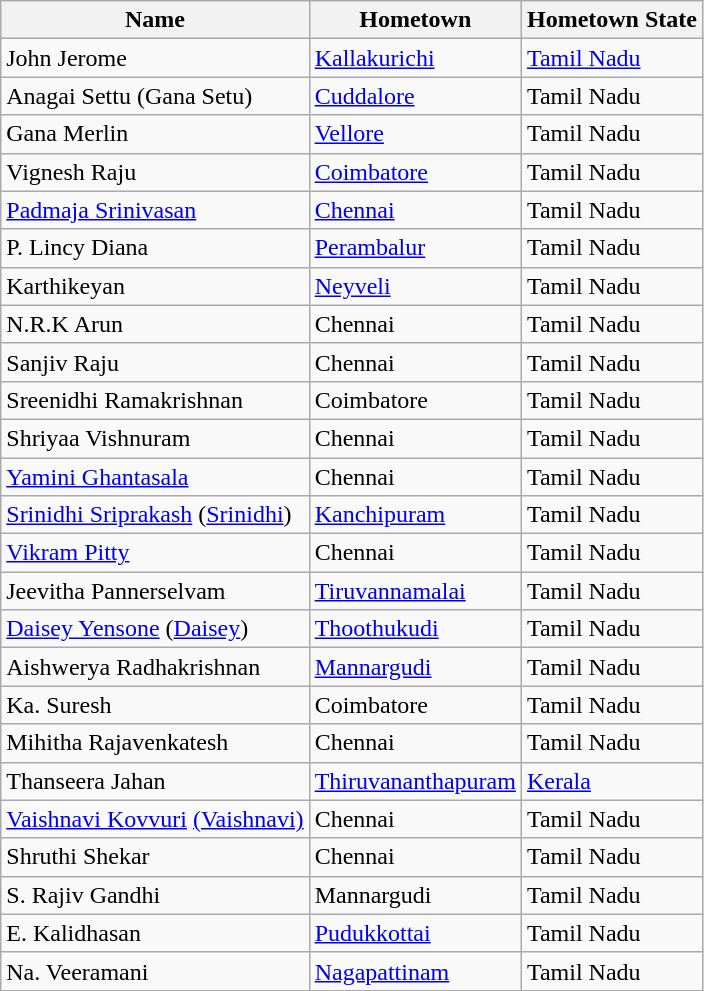<table class="wikitable sortable">
<tr>
<th>Name</th>
<th>Hometown</th>
<th>Hometown State</th>
</tr>
<tr>
<td>John Jerome</td>
<td><a href='#'>Kallakurichi</a></td>
<td><a href='#'>Tamil Nadu</a></td>
</tr>
<tr>
<td>Anagai Settu (Gana Setu)</td>
<td><a href='#'>Cuddalore</a></td>
<td>Tamil Nadu</td>
</tr>
<tr>
<td>Gana Merlin</td>
<td><a href='#'>Vellore</a></td>
<td>Tamil Nadu</td>
</tr>
<tr>
<td>Vignesh Raju</td>
<td><a href='#'>Coimbatore</a></td>
<td>Tamil Nadu</td>
</tr>
<tr>
<td><a href='#'>Padmaja Srinivasan</a></td>
<td><a href='#'>Chennai</a></td>
<td>Tamil Nadu</td>
</tr>
<tr>
<td>P. Lincy Diana</td>
<td><a href='#'>Perambalur</a></td>
<td>Tamil Nadu</td>
</tr>
<tr>
<td>Karthikeyan</td>
<td><a href='#'>Neyveli</a></td>
<td>Tamil Nadu</td>
</tr>
<tr>
<td>N.R.K Arun</td>
<td>Chennai</td>
<td>Tamil Nadu</td>
</tr>
<tr>
<td>Sanjiv Raju</td>
<td>Chennai</td>
<td>Tamil Nadu</td>
</tr>
<tr>
<td>Sreenidhi Ramakrishnan</td>
<td>Coimbatore</td>
<td>Tamil Nadu</td>
</tr>
<tr>
<td>Shriyaa Vishnuram</td>
<td>Chennai</td>
<td>Tamil Nadu</td>
</tr>
<tr>
<td><a href='#'>Yamini Ghantasala</a></td>
<td>Chennai</td>
<td>Tamil Nadu</td>
</tr>
<tr>
<td><a href='#'>Srinidhi Sriprakash</a> (<a href='#'>Srinidhi</a>)</td>
<td><a href='#'>Kanchipuram</a></td>
<td>Tamil Nadu</td>
</tr>
<tr>
<td><a href='#'>Vikram Pitty</a></td>
<td>Chennai</td>
<td>Tamil Nadu</td>
</tr>
<tr>
<td>Jeevitha Pannerselvam</td>
<td><a href='#'>Tiruvannamalai</a></td>
<td>Tamil Nadu</td>
</tr>
<tr>
<td><a href='#'>Daisey Yensone</a> (<a href='#'>Daisey</a>)</td>
<td><a href='#'>Thoothukudi</a></td>
<td>Tamil Nadu</td>
</tr>
<tr>
<td>Aishwerya Radhakrishnan</td>
<td><a href='#'>Mannargudi</a></td>
<td>Tamil Nadu</td>
</tr>
<tr>
<td>Ka. Suresh</td>
<td>Coimbatore</td>
<td>Tamil Nadu</td>
</tr>
<tr>
<td>Mihitha Rajavenkatesh</td>
<td>Chennai</td>
<td>Tamil Nadu</td>
</tr>
<tr>
<td>Thanseera Jahan</td>
<td><a href='#'>Thiruvananthapuram</a></td>
<td><a href='#'>Kerala</a></td>
</tr>
<tr>
<td><a href='#'>Vaishnavi Kovvuri</a> <a href='#'>(Vaishnavi)</a></td>
<td>Chennai</td>
<td>Tamil Nadu</td>
</tr>
<tr>
<td>Shruthi Shekar</td>
<td>Chennai</td>
<td>Tamil Nadu</td>
</tr>
<tr>
<td>S. Rajiv Gandhi</td>
<td>Mannargudi</td>
<td>Tamil Nadu</td>
</tr>
<tr>
<td>E. Kalidhasan</td>
<td><a href='#'>Pudukkottai</a></td>
<td>Tamil Nadu</td>
</tr>
<tr>
<td>Na. Veeramani</td>
<td><a href='#'>Nagapattinam</a></td>
<td>Tamil Nadu</td>
</tr>
</table>
